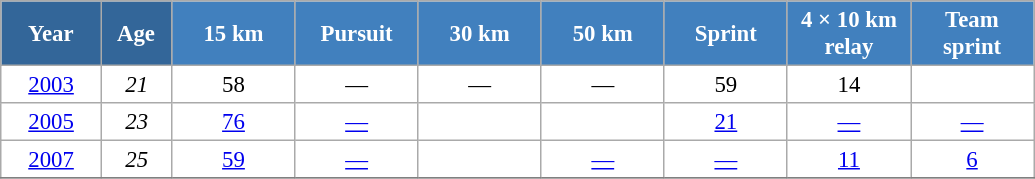<table class="wikitable" style="font-size:95%; text-align:center; border:grey solid 1px; border-collapse:collapse; background:#ffffff;">
<tr>
<th style="background-color:#369; color:white; width:60px;"> Year </th>
<th style="background-color:#369; color:white; width:40px;"> Age </th>
<th style="background-color:#4180be; color:white; width:75px;"> 15 km </th>
<th style="background-color:#4180be; color:white; width:75px;"> Pursuit </th>
<th style="background-color:#4180be; color:white; width:75px;"> 30 km </th>
<th style="background-color:#4180be; color:white; width:75px;"> 50 km </th>
<th style="background-color:#4180be; color:white; width:75px;"> Sprint </th>
<th style="background-color:#4180be; color:white; width:75px;"> 4 × 10 km <br> relay </th>
<th style="background-color:#4180be; color:white; width:75px;"> Team <br> sprint </th>
</tr>
<tr>
<td><a href='#'>2003</a></td>
<td><em>21</em></td>
<td>58</td>
<td>—</td>
<td>—</td>
<td>—</td>
<td>59</td>
<td>14</td>
<td></td>
</tr>
<tr>
<td><a href='#'>2005</a></td>
<td><em>23</em></td>
<td><a href='#'>76</a></td>
<td><a href='#'>—</a></td>
<td></td>
<td><a href='#'></a></td>
<td><a href='#'>21</a></td>
<td><a href='#'>—</a></td>
<td><a href='#'>—</a></td>
</tr>
<tr>
<td><a href='#'>2007</a></td>
<td><em>25</em></td>
<td><a href='#'>59</a></td>
<td><a href='#'>—</a></td>
<td></td>
<td><a href='#'>—</a></td>
<td><a href='#'>—</a></td>
<td><a href='#'>11</a></td>
<td><a href='#'>6</a></td>
</tr>
<tr>
</tr>
</table>
